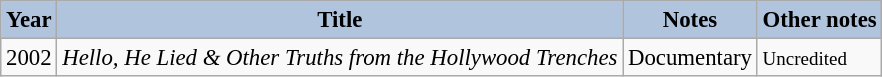<table class="wikitable" style="font-size:95%;">
<tr>
<th style="background:#B0C4DE;">Year</th>
<th style="background:#B0C4DE;">Title</th>
<th style="background:#B0C4DE;">Notes</th>
<th style="background:#B0C4DE;">Other notes</th>
</tr>
<tr>
<td>2002</td>
<td><em>Hello, He Lied & Other Truths from the Hollywood Trenches</em></td>
<td>Documentary</td>
<td><small>Uncredited</small></td>
</tr>
</table>
